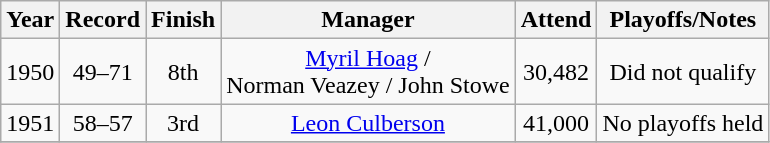<table class="wikitable" style="text-align:center">
<tr>
<th>Year</th>
<th>Record</th>
<th>Finish</th>
<th>Manager</th>
<th>Attend</th>
<th>Playoffs/Notes</th>
</tr>
<tr align=center>
<td>1950</td>
<td>49–71</td>
<td>8th</td>
<td><a href='#'>Myril Hoag</a> /<br> Norman Veazey / John Stowe</td>
<td>30,482</td>
<td>Did not qualify</td>
</tr>
<tr align=center>
<td>1951</td>
<td>58–57</td>
<td>3rd</td>
<td><a href='#'>Leon Culberson</a></td>
<td>41,000</td>
<td>No playoffs held</td>
</tr>
<tr align=center>
</tr>
</table>
